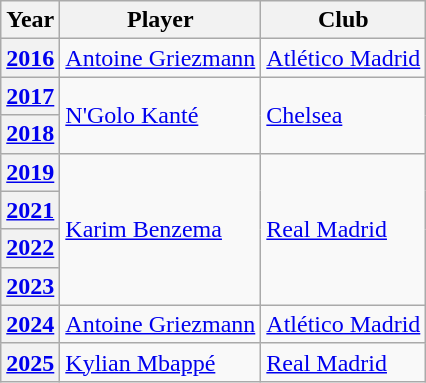<table class=wikitable>
<tr>
<th>Year</th>
<th>Player</th>
<th>Club</th>
</tr>
<tr>
<th><a href='#'>2016</a></th>
<td><a href='#'>Antoine Griezmann</a></td>
<td> <a href='#'>Atlético Madrid</a></td>
</tr>
<tr>
<th><a href='#'>2017</a></th>
<td rowspan="2"><a href='#'>N'Golo Kanté</a></td>
<td rowspan="2"> <a href='#'>Chelsea</a></td>
</tr>
<tr>
<th><a href='#'>2018</a></th>
</tr>
<tr>
<th><a href='#'>2019</a></th>
<td rowspan="4"><a href='#'>Karim Benzema</a></td>
<td rowspan="4"> <a href='#'>Real Madrid</a></td>
</tr>
<tr>
<th><a href='#'>2021</a></th>
</tr>
<tr>
<th><a href='#'>2022</a></th>
</tr>
<tr>
<th><a href='#'>2023</a></th>
</tr>
<tr>
<th><a href='#'>2024</a></th>
<td><a href='#'>Antoine Griezmann</a></td>
<td> <a href='#'>Atlético Madrid</a></td>
</tr>
<tr>
<th><a href='#'>2025</a></th>
<td><a href='#'>Kylian Mbappé</a></td>
<td> <a href='#'>Real Madrid</a></td>
</tr>
</table>
